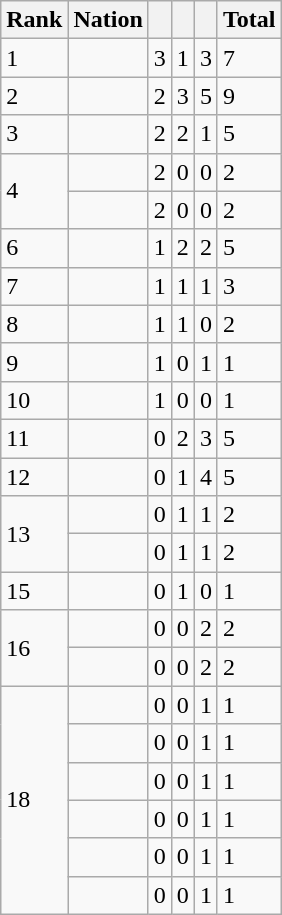<table class=wikitable>
<tr>
<th>Rank</th>
<th>Nation</th>
<th></th>
<th></th>
<th></th>
<th>Total</th>
</tr>
<tr>
<td>1</td>
<td></td>
<td>3</td>
<td>1</td>
<td>3</td>
<td>7</td>
</tr>
<tr>
<td>2</td>
<td></td>
<td>2</td>
<td>3</td>
<td>5</td>
<td>9</td>
</tr>
<tr>
<td>3</td>
<td></td>
<td>2</td>
<td>2</td>
<td>1</td>
<td>5</td>
</tr>
<tr>
<td rowspan=2>4</td>
<td></td>
<td>2</td>
<td>0</td>
<td>0</td>
<td>2</td>
</tr>
<tr>
<td></td>
<td>2</td>
<td>0</td>
<td>0</td>
<td>2</td>
</tr>
<tr>
<td>6</td>
<td></td>
<td>1</td>
<td>2</td>
<td>2</td>
<td>5</td>
</tr>
<tr>
<td>7</td>
<td></td>
<td>1</td>
<td>1</td>
<td>1</td>
<td>3</td>
</tr>
<tr>
<td>8</td>
<td></td>
<td>1</td>
<td>1</td>
<td>0</td>
<td>2</td>
</tr>
<tr>
<td>9</td>
<td></td>
<td>1</td>
<td>0</td>
<td>1</td>
<td>1</td>
</tr>
<tr>
<td>10</td>
<td></td>
<td>1</td>
<td>0</td>
<td>0</td>
<td>1</td>
</tr>
<tr>
<td>11</td>
<td></td>
<td>0</td>
<td>2</td>
<td>3</td>
<td>5</td>
</tr>
<tr>
<td>12</td>
<td></td>
<td>0</td>
<td>1</td>
<td>4</td>
<td>5</td>
</tr>
<tr>
<td rowspan=2>13</td>
<td></td>
<td>0</td>
<td>1</td>
<td>1</td>
<td>2</td>
</tr>
<tr>
<td></td>
<td>0</td>
<td>1</td>
<td>1</td>
<td>2</td>
</tr>
<tr>
<td>15</td>
<td></td>
<td>0</td>
<td>1</td>
<td>0</td>
<td>1</td>
</tr>
<tr>
<td rowspan=2>16</td>
<td></td>
<td>0</td>
<td>0</td>
<td>2</td>
<td>2</td>
</tr>
<tr>
<td></td>
<td>0</td>
<td>0</td>
<td>2</td>
<td>2</td>
</tr>
<tr>
<td rowspan=6>18</td>
<td></td>
<td>0</td>
<td>0</td>
<td>1</td>
<td>1</td>
</tr>
<tr>
<td></td>
<td>0</td>
<td>0</td>
<td>1</td>
<td>1</td>
</tr>
<tr>
<td></td>
<td>0</td>
<td>0</td>
<td>1</td>
<td>1</td>
</tr>
<tr>
<td></td>
<td>0</td>
<td>0</td>
<td>1</td>
<td>1</td>
</tr>
<tr>
<td></td>
<td>0</td>
<td>0</td>
<td>1</td>
<td>1</td>
</tr>
<tr>
<td></td>
<td>0</td>
<td>0</td>
<td>1</td>
<td>1</td>
</tr>
</table>
